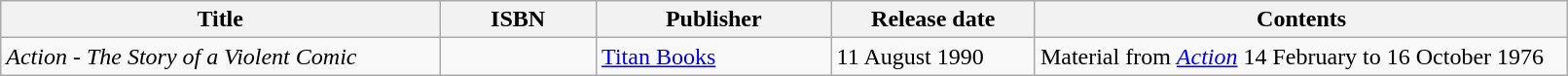<table class="wikitable" width="85%">
<tr>
<th width=28%>Title</th>
<th width=10%>ISBN</th>
<th width=15%>Publisher</th>
<th width=13%>Release date</th>
<th width=34%>Contents</th>
</tr>
<tr>
<td><em>Action - The Story of a Violent Comic</em></td>
<td></td>
<td><a href='#'>Titan Books</a></td>
<td>11 August 1990</td>
<td>Material from <em><a href='#'>Action</a></em> 14 February to 16 October 1976</td>
</tr>
</table>
